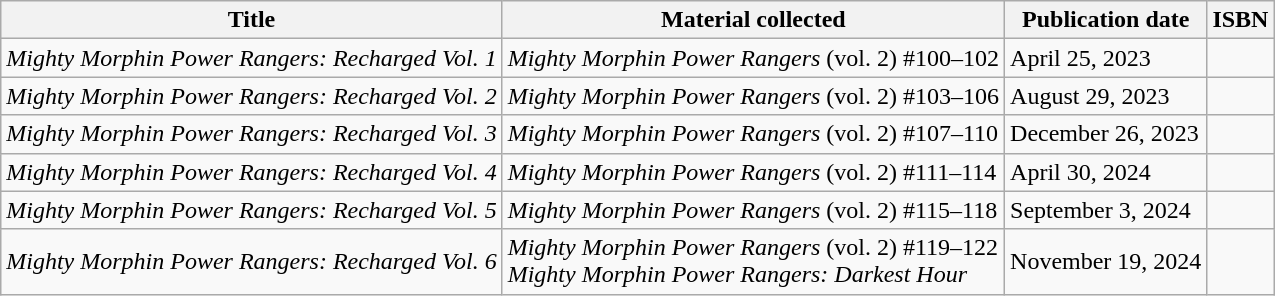<table class="wikitable">
<tr>
<th>Title</th>
<th>Material collected</th>
<th>Publication date</th>
<th>ISBN</th>
</tr>
<tr>
<td><em>Mighty Morphin Power Rangers: Recharged Vol. 1</em></td>
<td><em>Mighty Morphin Power Rangers</em> (vol. 2) #100–102</td>
<td>April 25, 2023</td>
<td></td>
</tr>
<tr>
<td><em>Mighty Morphin Power Rangers: Recharged Vol. 2</em></td>
<td><em>Mighty Morphin Power Rangers</em> (vol. 2) #103–106</td>
<td>August 29, 2023</td>
<td></td>
</tr>
<tr>
<td><em>Mighty Morphin Power Rangers: Recharged Vol. 3</em></td>
<td><em>Mighty Morphin Power Rangers</em> (vol. 2) #107–110</td>
<td>December 26, 2023</td>
<td></td>
</tr>
<tr>
<td><em>Mighty Morphin Power Rangers: Recharged Vol. 4</em></td>
<td><em>Mighty Morphin Power Rangers</em> (vol. 2) #111–114</td>
<td>April 30, 2024</td>
<td></td>
</tr>
<tr>
<td><em>Mighty Morphin Power Rangers: Recharged Vol. 5</em></td>
<td><em>Mighty Morphin Power Rangers</em> (vol. 2) #115–118</td>
<td>September 3, 2024</td>
<td></td>
</tr>
<tr>
<td><em>Mighty Morphin Power Rangers: Recharged Vol. 6</em></td>
<td><em>Mighty Morphin Power Rangers</em> (vol. 2) #119–122<br><em>Mighty Morphin Power Rangers: Darkest Hour</em></td>
<td>November 19, 2024</td>
<td></td>
</tr>
</table>
